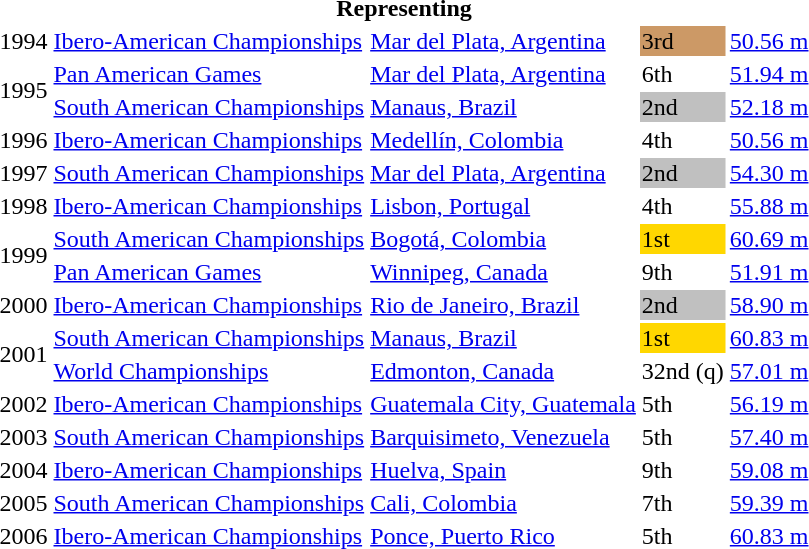<table>
<tr>
<th colspan="5">Representing </th>
</tr>
<tr>
<td>1994</td>
<td><a href='#'>Ibero-American Championships</a></td>
<td><a href='#'>Mar del Plata, Argentina</a></td>
<td bgcolor=cc9966>3rd</td>
<td><a href='#'>50.56 m</a></td>
</tr>
<tr>
<td rowspan=2>1995</td>
<td><a href='#'>Pan American Games</a></td>
<td><a href='#'>Mar del Plata, Argentina</a></td>
<td>6th</td>
<td><a href='#'>51.94 m</a></td>
</tr>
<tr>
<td><a href='#'>South American Championships</a></td>
<td><a href='#'>Manaus, Brazil</a></td>
<td bgcolor="silver">2nd</td>
<td><a href='#'>52.18 m</a></td>
</tr>
<tr>
<td>1996</td>
<td><a href='#'>Ibero-American Championships</a></td>
<td><a href='#'>Medellín, Colombia</a></td>
<td>4th</td>
<td><a href='#'>50.56 m</a></td>
</tr>
<tr>
<td>1997</td>
<td><a href='#'>South American Championships</a></td>
<td><a href='#'>Mar del Plata, Argentina</a></td>
<td bgcolor="silver">2nd</td>
<td><a href='#'>54.30 m</a></td>
</tr>
<tr>
<td>1998</td>
<td><a href='#'>Ibero-American Championships</a></td>
<td><a href='#'>Lisbon, Portugal</a></td>
<td>4th</td>
<td><a href='#'>55.88 m</a></td>
</tr>
<tr>
<td rowspan=2>1999</td>
<td><a href='#'>South American Championships</a></td>
<td><a href='#'>Bogotá, Colombia</a></td>
<td bgcolor="gold">1st</td>
<td><a href='#'>60.69 m</a></td>
</tr>
<tr>
<td><a href='#'>Pan American Games</a></td>
<td><a href='#'>Winnipeg, Canada</a></td>
<td>9th</td>
<td><a href='#'>51.91 m</a></td>
</tr>
<tr>
<td>2000</td>
<td><a href='#'>Ibero-American Championships</a></td>
<td><a href='#'>Rio de Janeiro, Brazil</a></td>
<td bgcolor=silver>2nd</td>
<td><a href='#'>58.90 m</a></td>
</tr>
<tr>
<td rowspan=2>2001</td>
<td><a href='#'>South American Championships</a></td>
<td><a href='#'>Manaus, Brazil</a></td>
<td bgcolor="gold">1st</td>
<td><a href='#'>60.83 m</a></td>
</tr>
<tr>
<td><a href='#'>World Championships</a></td>
<td><a href='#'>Edmonton, Canada</a></td>
<td>32nd (q)</td>
<td><a href='#'>57.01 m</a></td>
</tr>
<tr>
<td>2002</td>
<td><a href='#'>Ibero-American Championships</a></td>
<td><a href='#'>Guatemala City, Guatemala</a></td>
<td>5th</td>
<td><a href='#'>56.19 m</a></td>
</tr>
<tr>
<td>2003</td>
<td><a href='#'>South American Championships</a></td>
<td><a href='#'>Barquisimeto, Venezuela</a></td>
<td>5th</td>
<td><a href='#'>57.40 m</a></td>
</tr>
<tr>
<td>2004</td>
<td><a href='#'>Ibero-American Championships</a></td>
<td><a href='#'>Huelva, Spain</a></td>
<td>9th</td>
<td><a href='#'>59.08 m</a></td>
</tr>
<tr>
<td>2005</td>
<td><a href='#'>South American Championships</a></td>
<td><a href='#'>Cali, Colombia</a></td>
<td>7th</td>
<td><a href='#'>59.39 m</a></td>
</tr>
<tr>
<td>2006</td>
<td><a href='#'>Ibero-American Championships</a></td>
<td><a href='#'>Ponce, Puerto Rico</a></td>
<td>5th</td>
<td><a href='#'>60.83 m</a></td>
</tr>
</table>
